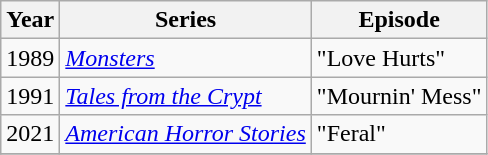<table class="wikitable">
<tr>
<th>Year</th>
<th>Series</th>
<th>Episode</th>
</tr>
<tr>
<td>1989</td>
<td><em><a href='#'>Monsters</a></em></td>
<td>"Love Hurts"</td>
</tr>
<tr>
<td>1991</td>
<td><em><a href='#'>Tales from the Crypt</a></em></td>
<td>"Mournin' Mess"</td>
</tr>
<tr>
<td>2021</td>
<td><em><a href='#'>American Horror Stories</a></em></td>
<td>"Feral"</td>
</tr>
<tr>
</tr>
</table>
